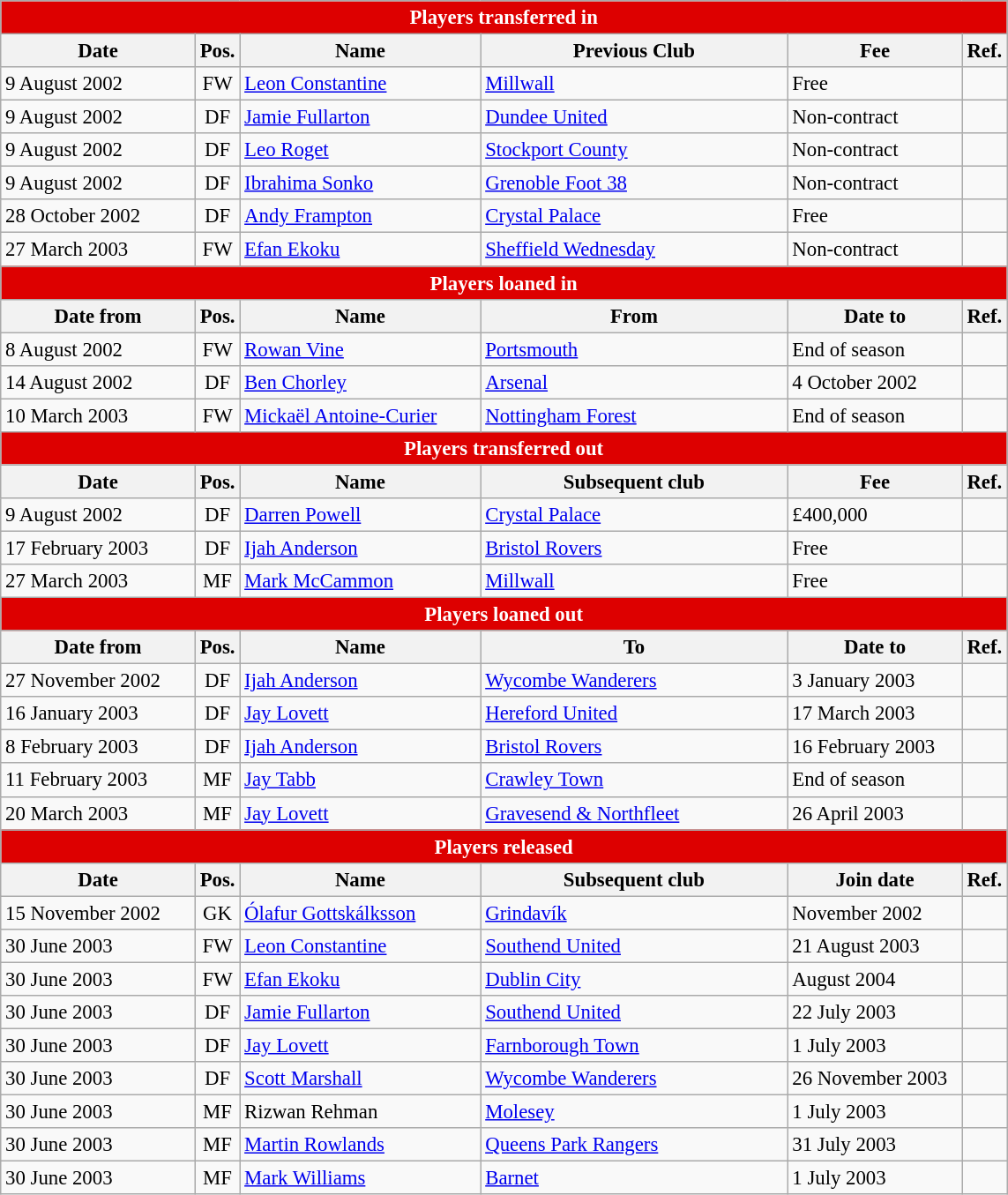<table class="wikitable" style="font-size:95%;">
<tr>
<th colspan="6" style="background:#d00; color:white; text-align:center;">Players transferred in</th>
</tr>
<tr>
<th style="width:140px;">Date</th>
<th style="width:25px;">Pos.</th>
<th style="width:175px;">Name</th>
<th style="width:225px;">Previous Club</th>
<th style="width:125px;">Fee</th>
<th style="width:25px;">Ref.</th>
</tr>
<tr>
<td>9 August 2002</td>
<td style="text-align:center;">FW</td>
<td> <a href='#'>Leon Constantine</a></td>
<td> <a href='#'>Millwall</a></td>
<td>Free</td>
<td></td>
</tr>
<tr>
<td>9 August 2002</td>
<td style="text-align:center;">DF</td>
<td> <a href='#'>Jamie Fullarton</a></td>
<td> <a href='#'>Dundee United</a></td>
<td>Non-contract</td>
<td></td>
</tr>
<tr>
<td>9 August 2002</td>
<td style="text-align:center;">DF</td>
<td> <a href='#'>Leo Roget</a></td>
<td> <a href='#'>Stockport County</a></td>
<td>Non-contract</td>
<td></td>
</tr>
<tr>
<td>9 August 2002</td>
<td style="text-align:center;">DF</td>
<td> <a href='#'>Ibrahima Sonko</a></td>
<td> <a href='#'>Grenoble Foot 38</a></td>
<td>Non-contract</td>
<td></td>
</tr>
<tr>
<td>28 October 2002</td>
<td style="text-align:center;">DF</td>
<td> <a href='#'>Andy Frampton</a></td>
<td> <a href='#'>Crystal Palace</a></td>
<td>Free</td>
<td></td>
</tr>
<tr>
<td>27 March 2003</td>
<td style="text-align:center;">FW</td>
<td> <a href='#'>Efan Ekoku</a></td>
<td> <a href='#'>Sheffield Wednesday</a></td>
<td>Non-contract</td>
<td></td>
</tr>
<tr>
<th colspan="6" style="background:#d00; color:white; text-align:center;">Players loaned in</th>
</tr>
<tr>
<th>Date from</th>
<th>Pos.</th>
<th>Name</th>
<th>From</th>
<th>Date to</th>
<th>Ref.</th>
</tr>
<tr>
<td>8 August 2002</td>
<td style="text-align:center;">FW</td>
<td> <a href='#'>Rowan Vine</a></td>
<td> <a href='#'>Portsmouth</a></td>
<td>End of season</td>
<td></td>
</tr>
<tr>
<td>14 August 2002</td>
<td style="text-align:center;">DF</td>
<td> <a href='#'>Ben Chorley</a></td>
<td> <a href='#'>Arsenal</a></td>
<td>4 October 2002</td>
<td></td>
</tr>
<tr>
<td>10 March 2003</td>
<td style="text-align:center;">FW</td>
<td> <a href='#'>Mickaël Antoine-Curier</a></td>
<td> <a href='#'>Nottingham Forest</a></td>
<td>End of season</td>
<td></td>
</tr>
<tr>
<th colspan="6" style="background:#d00; color:white; text-align:center;">Players transferred out</th>
</tr>
<tr>
<th>Date</th>
<th>Pos.</th>
<th>Name</th>
<th>Subsequent club</th>
<th>Fee</th>
<th>Ref.</th>
</tr>
<tr>
<td>9 August 2002</td>
<td style="text-align:center;">DF</td>
<td> <a href='#'>Darren Powell</a></td>
<td> <a href='#'>Crystal Palace</a></td>
<td>£400,000</td>
<td></td>
</tr>
<tr>
<td>17 February 2003</td>
<td style="text-align:center;">DF</td>
<td> <a href='#'>Ijah Anderson</a></td>
<td> <a href='#'>Bristol Rovers</a></td>
<td>Free</td>
<td></td>
</tr>
<tr>
<td>27 March 2003</td>
<td style="text-align:center;">MF</td>
<td> <a href='#'>Mark McCammon</a></td>
<td> <a href='#'>Millwall</a></td>
<td>Free</td>
<td></td>
</tr>
<tr>
<th colspan="6" style="background:#d00; color:white; text-align:center;">Players loaned out</th>
</tr>
<tr>
<th>Date from</th>
<th>Pos.</th>
<th>Name</th>
<th>To</th>
<th>Date to</th>
<th>Ref.</th>
</tr>
<tr>
<td>27 November 2002</td>
<td style="text-align:center;">DF</td>
<td> <a href='#'>Ijah Anderson</a></td>
<td> <a href='#'>Wycombe Wanderers</a></td>
<td>3 January 2003</td>
<td></td>
</tr>
<tr>
<td>16 January 2003</td>
<td style="text-align:center;">DF</td>
<td> <a href='#'>Jay Lovett</a></td>
<td> <a href='#'>Hereford United</a></td>
<td>17 March 2003</td>
<td></td>
</tr>
<tr>
<td>8 February 2003</td>
<td style="text-align:center;">DF</td>
<td> <a href='#'>Ijah Anderson</a></td>
<td> <a href='#'>Bristol Rovers</a></td>
<td>16 February 2003</td>
<td></td>
</tr>
<tr>
<td>11 February 2003</td>
<td style="text-align:center;">MF</td>
<td> <a href='#'>Jay Tabb</a></td>
<td> <a href='#'>Crawley Town</a></td>
<td>End of season</td>
<td></td>
</tr>
<tr>
<td>20 March 2003</td>
<td style="text-align:center;">MF</td>
<td> <a href='#'>Jay Lovett</a></td>
<td> <a href='#'>Gravesend & Northfleet</a></td>
<td>26 April 2003</td>
<td></td>
</tr>
<tr>
<th colspan="6" style="background:#d00; color:white; text-align:center;">Players released</th>
</tr>
<tr>
<th>Date</th>
<th>Pos.</th>
<th>Name</th>
<th>Subsequent club</th>
<th>Join date</th>
<th>Ref.</th>
</tr>
<tr>
<td>15 November 2002</td>
<td style="text-align:center;">GK</td>
<td> <a href='#'>Ólafur Gottskálksson</a></td>
<td> <a href='#'>Grindavík</a></td>
<td>November 2002</td>
<td></td>
</tr>
<tr>
<td>30 June 2003</td>
<td style="text-align:center;">FW</td>
<td> <a href='#'>Leon Constantine</a></td>
<td> <a href='#'>Southend United</a></td>
<td>21 August 2003</td>
<td></td>
</tr>
<tr>
<td>30 June 2003</td>
<td style="text-align:center;">FW</td>
<td> <a href='#'>Efan Ekoku</a></td>
<td> <a href='#'>Dublin City</a></td>
<td>August 2004</td>
<td></td>
</tr>
<tr>
<td>30 June 2003</td>
<td style="text-align:center;">DF</td>
<td> <a href='#'>Jamie Fullarton</a></td>
<td> <a href='#'>Southend United</a></td>
<td>22 July 2003</td>
<td></td>
</tr>
<tr>
<td>30 June 2003</td>
<td style="text-align:center;">DF</td>
<td> <a href='#'>Jay Lovett</a></td>
<td> <a href='#'>Farnborough Town</a></td>
<td>1 July 2003</td>
<td></td>
</tr>
<tr>
<td>30 June 2003</td>
<td style="text-align:center;">DF</td>
<td> <a href='#'>Scott Marshall</a></td>
<td> <a href='#'>Wycombe Wanderers</a></td>
<td>26 November 2003</td>
<td></td>
</tr>
<tr>
<td>30 June 2003</td>
<td style="text-align:center;">MF</td>
<td> Rizwan Rehman</td>
<td> <a href='#'>Molesey</a></td>
<td>1 July 2003</td>
<td></td>
</tr>
<tr>
<td>30 June 2003</td>
<td style="text-align:center;">MF</td>
<td> <a href='#'>Martin Rowlands</a></td>
<td> <a href='#'>Queens Park Rangers</a></td>
<td>31 July 2003</td>
<td></td>
</tr>
<tr>
<td>30 June 2003</td>
<td style="text-align:center;">MF</td>
<td> <a href='#'>Mark Williams</a></td>
<td> <a href='#'>Barnet</a></td>
<td>1 July 2003</td>
<td></td>
</tr>
</table>
